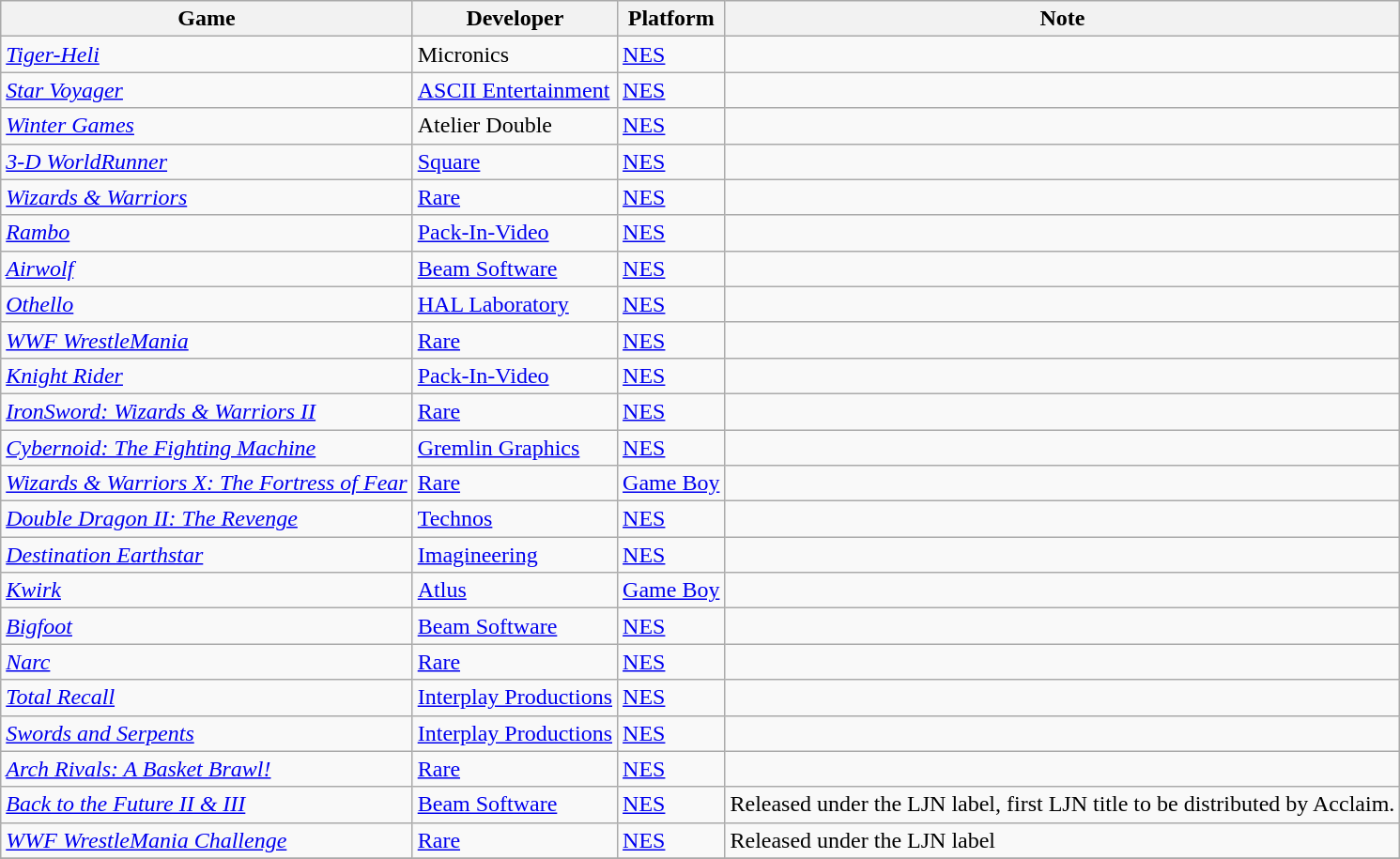<table class="wikitable sortable">
<tr>
<th>Game</th>
<th>Developer</th>
<th>Platform</th>
<th>Note</th>
</tr>
<tr>
<td><em><a href='#'>Tiger-Heli</a></em></td>
<td>Micronics</td>
<td><a href='#'>NES</a></td>
<td></td>
</tr>
<tr>
<td><em><a href='#'>Star Voyager</a></em></td>
<td><a href='#'>ASCII Entertainment</a></td>
<td><a href='#'>NES</a></td>
<td></td>
</tr>
<tr>
<td><em><a href='#'>Winter Games</a></em></td>
<td>Atelier Double</td>
<td><a href='#'>NES</a></td>
<td></td>
</tr>
<tr>
<td><em><a href='#'>3-D WorldRunner</a></em></td>
<td><a href='#'>Square</a></td>
<td><a href='#'>NES</a></td>
<td></td>
</tr>
<tr>
<td><em><a href='#'>Wizards & Warriors</a></em></td>
<td><a href='#'>Rare</a></td>
<td><a href='#'>NES</a></td>
<td></td>
</tr>
<tr>
<td><em><a href='#'>Rambo</a></em></td>
<td><a href='#'>Pack-In-Video</a></td>
<td><a href='#'>NES</a></td>
<td></td>
</tr>
<tr>
<td><em><a href='#'>Airwolf</a></em></td>
<td><a href='#'>Beam Software</a></td>
<td><a href='#'>NES</a></td>
<td></td>
</tr>
<tr>
<td><em><a href='#'>Othello</a></em></td>
<td><a href='#'>HAL Laboratory</a></td>
<td><a href='#'>NES</a></td>
<td></td>
</tr>
<tr>
<td><em><a href='#'>WWF WrestleMania</a></em></td>
<td><a href='#'>Rare</a></td>
<td><a href='#'>NES</a></td>
<td></td>
</tr>
<tr>
<td><em><a href='#'>Knight Rider</a></em></td>
<td><a href='#'>Pack-In-Video</a></td>
<td><a href='#'>NES</a></td>
<td></td>
</tr>
<tr>
<td><em><a href='#'>IronSword: Wizards & Warriors II</a></em></td>
<td><a href='#'>Rare</a></td>
<td><a href='#'>NES</a></td>
<td></td>
</tr>
<tr>
<td><em><a href='#'>Cybernoid: The Fighting Machine</a></em></td>
<td><a href='#'>Gremlin Graphics</a></td>
<td><a href='#'>NES</a></td>
<td></td>
</tr>
<tr>
<td><em><a href='#'>Wizards & Warriors X: The Fortress of Fear</a></em></td>
<td><a href='#'>Rare</a></td>
<td><a href='#'>Game Boy</a></td>
<td></td>
</tr>
<tr>
<td><em><a href='#'>Double Dragon II: The Revenge</a></em></td>
<td><a href='#'>Technos</a></td>
<td><a href='#'>NES</a></td>
<td></td>
</tr>
<tr>
<td><em><a href='#'>Destination Earthstar</a></em></td>
<td><a href='#'>Imagineering</a></td>
<td><a href='#'>NES</a></td>
<td></td>
</tr>
<tr>
<td><em><a href='#'>Kwirk</a></em></td>
<td><a href='#'>Atlus</a></td>
<td><a href='#'>Game Boy</a></td>
<td></td>
</tr>
<tr>
<td><em><a href='#'>Bigfoot</a></em></td>
<td><a href='#'>Beam Software</a></td>
<td><a href='#'>NES</a></td>
<td></td>
</tr>
<tr>
<td><em><a href='#'>Narc</a></em></td>
<td><a href='#'>Rare</a></td>
<td><a href='#'>NES</a></td>
<td></td>
</tr>
<tr>
<td><em><a href='#'>Total Recall</a></em></td>
<td><a href='#'>Interplay Productions</a></td>
<td><a href='#'>NES</a></td>
<td></td>
</tr>
<tr>
<td><em><a href='#'>Swords and Serpents</a></em></td>
<td><a href='#'>Interplay Productions</a></td>
<td><a href='#'>NES</a></td>
<td></td>
</tr>
<tr>
<td><em><a href='#'>Arch Rivals: A Basket Brawl!</a></em></td>
<td><a href='#'>Rare</a></td>
<td><a href='#'>NES</a></td>
<td></td>
</tr>
<tr>
<td><em><a href='#'>Back to the Future II & III</a></em></td>
<td><a href='#'>Beam Software</a></td>
<td><a href='#'>NES</a></td>
<td>Released under the LJN label, first LJN title to be distributed by Acclaim.</td>
</tr>
<tr>
<td><em><a href='#'>WWF WrestleMania Challenge</a></em></td>
<td><a href='#'>Rare</a></td>
<td><a href='#'>NES</a></td>
<td>Released under the LJN label</td>
</tr>
<tr>
</tr>
</table>
